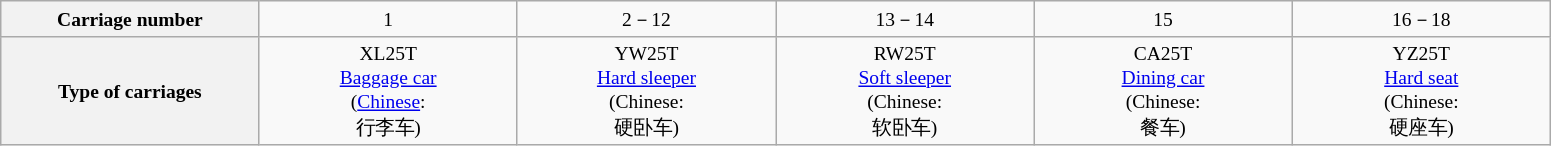<table class="wikitable" style="text-align: center; font-size: small;">
<tr>
<th>Carriage number</th>
<td>1</td>
<td>2－12</td>
<td>13－14</td>
<td>15</td>
<td>16－18</td>
</tr>
<tr>
<th style="width: 10%;">Type of carriages</th>
<td style="width: 10%;">XL25T<br><a href='#'>Baggage car</a><br>(<a href='#'>Chinese</a>:<br>行李车)</td>
<td style="width: 10%;">YW25T<br><a href='#'>Hard sleeper</a><br>(Chinese:<br>硬卧车)</td>
<td style="width: 10%;">RW25T<br><a href='#'>Soft sleeper</a><br>(Chinese:<br>软卧车)</td>
<td style="width: 10%;">CA25T<br><a href='#'>Dining car</a><br>(Chinese:<br>餐车)</td>
<td style="width: 10%;">YZ25T<br><a href='#'>Hard seat</a><br>(Chinese:<br>硬座车)</td>
</tr>
</table>
